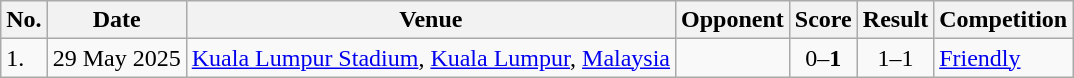<table class="wikitable" border="1">
<tr>
<th>No.</th>
<th>Date</th>
<th>Venue</th>
<th>Opponent</th>
<th>Score</th>
<th>Result</th>
<th>Competition</th>
</tr>
<tr>
<td>1.</td>
<td>29 May 2025</td>
<td><a href='#'>Kuala Lumpur Stadium</a>, <a href='#'>Kuala Lumpur</a>, <a href='#'>Malaysia</a></td>
<td></td>
<td align=center>0–<strong>1</strong></td>
<td align=center>1–1</td>
<td><a href='#'>Friendly</a></td>
</tr>
</table>
